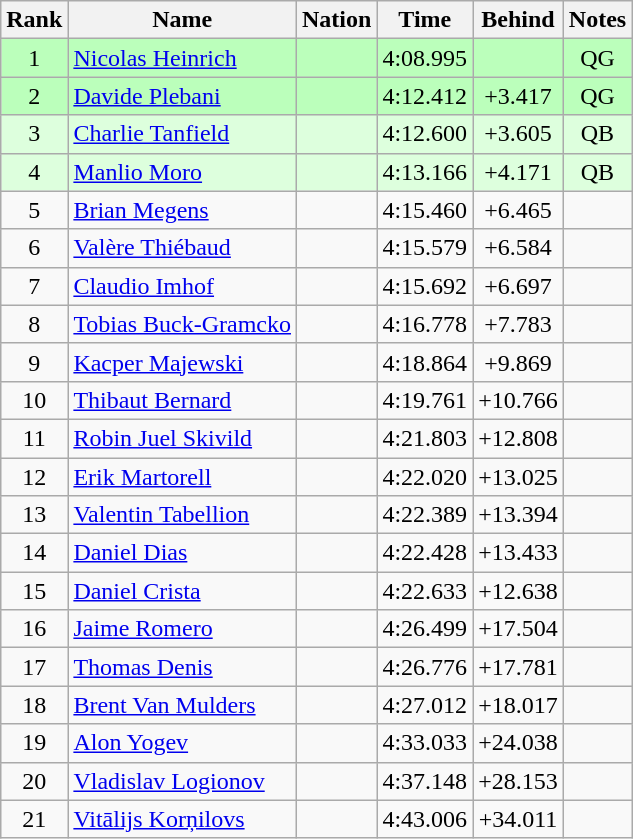<table class="wikitable sortable" style="text-align:center">
<tr>
<th>Rank</th>
<th>Name</th>
<th>Nation</th>
<th>Time</th>
<th>Behind</th>
<th>Notes</th>
</tr>
<tr bgcolor=bbffbb>
<td>1</td>
<td align=left><a href='#'>Nicolas Heinrich</a></td>
<td align=left></td>
<td>4:08.995</td>
<td></td>
<td>QG</td>
</tr>
<tr bgcolor=bbffbb>
<td>2</td>
<td align=left><a href='#'>Davide Plebani</a></td>
<td align=left></td>
<td>4:12.412</td>
<td>+3.417</td>
<td>QG</td>
</tr>
<tr bgcolor=ddffdd>
<td>3</td>
<td align=left><a href='#'>Charlie Tanfield</a></td>
<td align=left></td>
<td>4:12.600</td>
<td>+3.605</td>
<td>QB</td>
</tr>
<tr bgcolor=ddffdd>
<td>4</td>
<td align=left><a href='#'>Manlio Moro</a></td>
<td align=left></td>
<td>4:13.166</td>
<td>+4.171</td>
<td>QB</td>
</tr>
<tr>
<td>5</td>
<td align=left><a href='#'>Brian Megens</a></td>
<td align=left></td>
<td>4:15.460</td>
<td>+6.465</td>
<td></td>
</tr>
<tr>
<td>6</td>
<td align=left><a href='#'>Valère Thiébaud</a></td>
<td align=left></td>
<td>4:15.579</td>
<td>+6.584</td>
<td></td>
</tr>
<tr>
<td>7</td>
<td align=left><a href='#'>Claudio Imhof</a></td>
<td align=left></td>
<td>4:15.692</td>
<td>+6.697</td>
<td></td>
</tr>
<tr>
<td>8</td>
<td align=left><a href='#'>Tobias Buck-Gramcko</a></td>
<td align=left></td>
<td>4:16.778</td>
<td>+7.783</td>
<td></td>
</tr>
<tr>
<td>9</td>
<td align=left><a href='#'>Kacper Majewski</a></td>
<td align=left></td>
<td>4:18.864</td>
<td>+9.869</td>
<td></td>
</tr>
<tr>
<td>10</td>
<td align=left><a href='#'>Thibaut Bernard</a></td>
<td align=left></td>
<td>4:19.761</td>
<td>+10.766</td>
<td></td>
</tr>
<tr>
<td>11</td>
<td align=left><a href='#'>Robin Juel Skivild</a></td>
<td align=left></td>
<td>4:21.803</td>
<td>+12.808</td>
<td></td>
</tr>
<tr>
<td>12</td>
<td align=left><a href='#'>Erik Martorell</a></td>
<td align=left></td>
<td>4:22.020</td>
<td>+13.025</td>
<td></td>
</tr>
<tr>
<td>13</td>
<td align=left><a href='#'>Valentin Tabellion</a></td>
<td align=left></td>
<td>4:22.389</td>
<td>+13.394</td>
<td></td>
</tr>
<tr>
<td>14</td>
<td align=left><a href='#'>Daniel Dias</a></td>
<td align=left></td>
<td>4:22.428</td>
<td>+13.433</td>
<td></td>
</tr>
<tr>
<td>15</td>
<td align=left><a href='#'>Daniel Crista</a></td>
<td align=left></td>
<td>4:22.633</td>
<td>+12.638</td>
<td></td>
</tr>
<tr>
<td>16</td>
<td align=left><a href='#'>Jaime Romero</a></td>
<td align=left></td>
<td>4:26.499</td>
<td>+17.504</td>
<td></td>
</tr>
<tr>
<td>17</td>
<td align=left><a href='#'>Thomas Denis</a></td>
<td align=left></td>
<td>4:26.776</td>
<td>+17.781</td>
<td></td>
</tr>
<tr>
<td>18</td>
<td align=left><a href='#'>Brent Van Mulders</a></td>
<td align=left></td>
<td>4:27.012</td>
<td>+18.017</td>
<td></td>
</tr>
<tr>
<td>19</td>
<td align=left><a href='#'>Alon Yogev</a></td>
<td align=left></td>
<td>4:33.033</td>
<td>+24.038</td>
<td></td>
</tr>
<tr>
<td>20</td>
<td align=left><a href='#'>Vladislav Logionov</a></td>
<td align=left></td>
<td>4:37.148</td>
<td>+28.153</td>
<td></td>
</tr>
<tr>
<td>21</td>
<td align=left><a href='#'>Vitālijs Korņilovs</a></td>
<td align=left></td>
<td>4:43.006</td>
<td>+34.011</td>
<td></td>
</tr>
</table>
